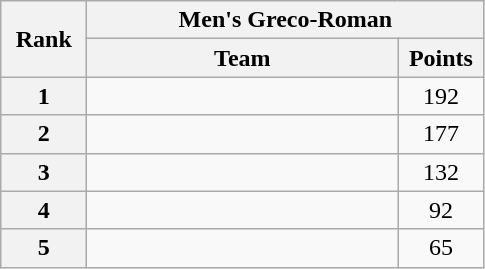<table class="wikitable" style="text-align:center;">
<tr>
<th rowspan="2" width="50">Rank</th>
<th colspan="2">Men's Greco-Roman</th>
</tr>
<tr>
<th width="200">Team</th>
<th width="50">Points</th>
</tr>
<tr>
<th>1</th>
<td align="left"></td>
<td>192</td>
</tr>
<tr>
<th>2</th>
<td align="left"></td>
<td>177</td>
</tr>
<tr>
<th>3</th>
<td align="left"></td>
<td>132</td>
</tr>
<tr>
<th>4</th>
<td align="left"></td>
<td>92</td>
</tr>
<tr>
<th>5</th>
<td align="left"></td>
<td>65</td>
</tr>
</table>
